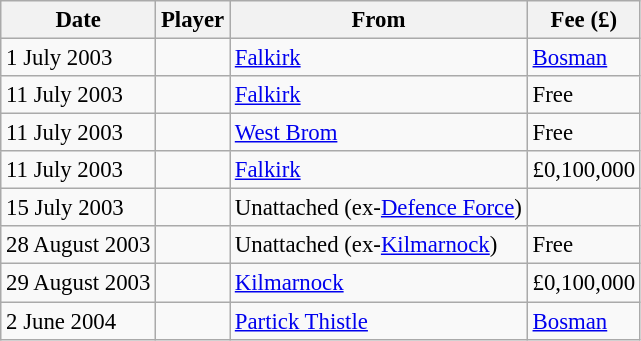<table class="wikitable sortable" style="font-size:95%">
<tr>
<th>Date</th>
<th>Player</th>
<th>From</th>
<th>Fee (£)</th>
</tr>
<tr>
<td>1 July 2003</td>
<td> </td>
<td><a href='#'>Falkirk</a></td>
<td><a href='#'>Bosman</a></td>
</tr>
<tr>
<td>11 July 2003</td>
<td> </td>
<td><a href='#'>Falkirk</a></td>
<td>Free</td>
</tr>
<tr>
<td>11 July 2003</td>
<td> </td>
<td><a href='#'>West Brom</a></td>
<td>Free</td>
</tr>
<tr>
<td>11 July 2003</td>
<td> </td>
<td><a href='#'>Falkirk</a></td>
<td>£0,100,000</td>
</tr>
<tr>
<td>15 July 2003</td>
<td> </td>
<td>Unattached (ex-<a href='#'>Defence Force</a>)</td>
<td></td>
</tr>
<tr>
<td>28 August 2003</td>
<td> </td>
<td>Unattached (ex-<a href='#'>Kilmarnock</a>)</td>
<td>Free</td>
</tr>
<tr>
<td>29 August 2003</td>
<td> </td>
<td><a href='#'>Kilmarnock</a></td>
<td>£0,100,000</td>
</tr>
<tr>
<td>2 June 2004</td>
<td> </td>
<td><a href='#'>Partick Thistle</a></td>
<td><a href='#'>Bosman</a></td>
</tr>
</table>
